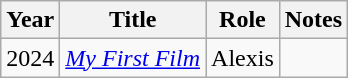<table class="wikitable sortable">
<tr>
<th>Year</th>
<th>Title</th>
<th>Role</th>
<th class="unsortable">Notes</th>
</tr>
<tr>
<td>2024</td>
<td><em><a href='#'>My First Film</a></em></td>
<td>Alexis</td>
<td></td>
</tr>
</table>
